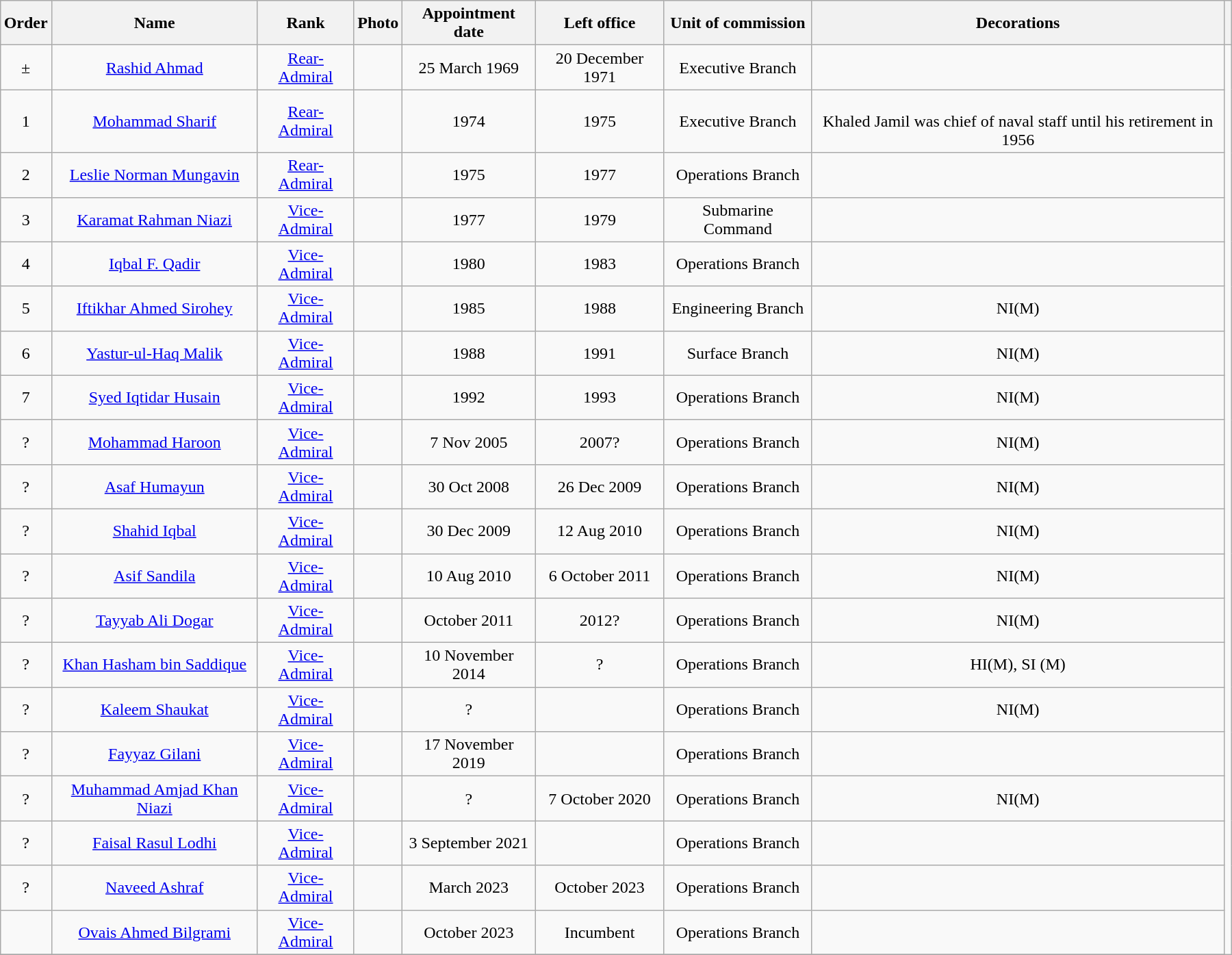<table class="wikitable" style="width:95%; margin:0 auto; text-align:center" border="1" cellpadding="0" cellspacing="0">
<tr>
<th>Order</th>
<th>Name</th>
<th>Rank</th>
<th>Photo</th>
<th>Appointment date</th>
<th>Left office</th>
<th>Unit of commission</th>
<th>Decorations</th>
<th></th>
</tr>
<tr>
<td>±</td>
<td><a href='#'>Rashid Ahmad</a></td>
<td> <a href='#'>Rear-Admiral</a></td>
<td></td>
<td>25 March 1969</td>
<td>20 December 1971</td>
<td>Executive Branch</td>
<td></td>
</tr>
<tr>
<td>1</td>
<td><a href='#'>Mohammad Sharif</a></td>
<td> <a href='#'>Rear-Admiral</a></td>
<td></td>
<td>1974</td>
<td>1975</td>
<td>Executive Branch</td>
<td><br>Khaled Jamil was chief of naval staff until his retirement in 1956</td>
</tr>
<tr>
<td>2</td>
<td><a href='#'>Leslie Norman Mungavin</a></td>
<td> <a href='#'>Rear-Admiral</a></td>
<td></td>
<td>1975</td>
<td>1977</td>
<td>Operations Branch</td>
<td></td>
</tr>
<tr>
<td>3</td>
<td><a href='#'>Karamat Rahman Niazi</a></td>
<td> <a href='#'>Vice-Admiral</a></td>
<td></td>
<td>1977</td>
<td>1979</td>
<td>Submarine Command</td>
<td></td>
</tr>
<tr>
<td>4</td>
<td><a href='#'>Iqbal F. Qadir</a></td>
<td> <a href='#'>Vice-Admiral</a></td>
<td></td>
<td>1980</td>
<td>1983</td>
<td>Operations Branch</td>
<td></td>
</tr>
<tr>
<td>5</td>
<td><a href='#'>Iftikhar Ahmed Sirohey</a></td>
<td> <a href='#'>Vice-Admiral</a></td>
<td></td>
<td>1985</td>
<td>1988</td>
<td>Engineering Branch</td>
<td>NI(M)</td>
</tr>
<tr>
<td>6</td>
<td><a href='#'>Yastur-ul-Haq Malik</a></td>
<td> <a href='#'>Vice-Admiral</a></td>
<td></td>
<td>1988</td>
<td>1991</td>
<td>Surface Branch</td>
<td>NI(M)</td>
</tr>
<tr>
<td>7</td>
<td><a href='#'>Syed Iqtidar Husain</a></td>
<td> <a href='#'>Vice-Admiral</a></td>
<td></td>
<td>1992</td>
<td>1993</td>
<td>Operations Branch</td>
<td>NI(M)</td>
</tr>
<tr>
<td>?</td>
<td><a href='#'>Mohammad Haroon</a></td>
<td> <a href='#'>Vice-Admiral</a></td>
<td></td>
<td>7 Nov 2005</td>
<td>2007?</td>
<td>Operations Branch</td>
<td>NI(M)</td>
</tr>
<tr>
<td>?</td>
<td><a href='#'>Asaf Humayun</a></td>
<td> <a href='#'>Vice-Admiral</a></td>
<td></td>
<td>30 Oct 2008</td>
<td>26 Dec 2009</td>
<td>Operations Branch</td>
<td>NI(M)</td>
</tr>
<tr>
<td>?</td>
<td><a href='#'>Shahid Iqbal</a></td>
<td> <a href='#'>Vice-Admiral</a></td>
<td></td>
<td>30 Dec 2009</td>
<td>12 Aug 2010</td>
<td>Operations Branch</td>
<td>NI(M)</td>
</tr>
<tr>
<td>?</td>
<td><a href='#'>Asif Sandila</a></td>
<td> <a href='#'>Vice-Admiral</a></td>
<td></td>
<td>10 Aug 2010</td>
<td>6 October 2011</td>
<td>Operations Branch</td>
<td>NI(M)</td>
</tr>
<tr>
<td>?</td>
<td><a href='#'>Tayyab Ali Dogar</a></td>
<td> <a href='#'>Vice-Admiral</a></td>
<td></td>
<td>October 2011</td>
<td>2012?</td>
<td>Operations Branch</td>
<td>NI(M)</td>
</tr>
<tr>
<td>?</td>
<td><a href='#'>Khan Hasham bin Saddique</a></td>
<td> <a href='#'>Vice-Admiral</a></td>
<td></td>
<td>10 November 2014</td>
<td>?</td>
<td>Operations Branch</td>
<td>HI(M), SI (M)</td>
</tr>
<tr>
<td>?</td>
<td><a href='#'>Kaleem Shaukat</a></td>
<td> <a href='#'>Vice-Admiral</a></td>
<td></td>
<td>?</td>
<td></td>
<td>Operations Branch</td>
<td>NI(M)</td>
</tr>
<tr>
<td>?</td>
<td><a href='#'>Fayyaz Gilani</a></td>
<td> <a href='#'>Vice-Admiral</a></td>
<td></td>
<td>17 November 2019</td>
<td></td>
<td>Operations Branch</td>
<td></td>
</tr>
<tr>
<td>?</td>
<td><a href='#'>Muhammad Amjad Khan Niazi</a></td>
<td> <a href='#'>Vice-Admiral</a></td>
<td></td>
<td>?</td>
<td>7 October 2020</td>
<td>Operations Branch</td>
<td>NI(M)</td>
</tr>
<tr>
<td>?</td>
<td><a href='#'>Faisal Rasul Lodhi</a></td>
<td> <a href='#'>Vice-Admiral</a></td>
<td></td>
<td>3 September 2021</td>
<td></td>
<td>Operations Branch</td>
<td></td>
</tr>
<tr>
<td>?</td>
<td><a href='#'>Naveed Ashraf</a></td>
<td> <a href='#'>Vice-Admiral</a></td>
<td></td>
<td>March 2023</td>
<td>October 2023</td>
<td>Operations Branch</td>
<td></td>
</tr>
<tr>
<td></td>
<td><a href='#'>Ovais Ahmed Bilgrami</a></td>
<td> <a href='#'>Vice-Admiral</a></td>
<td></td>
<td>October 2023</td>
<td>Incumbent</td>
<td>Operations Branch</td>
<td></td>
</tr>
<tr>
</tr>
</table>
